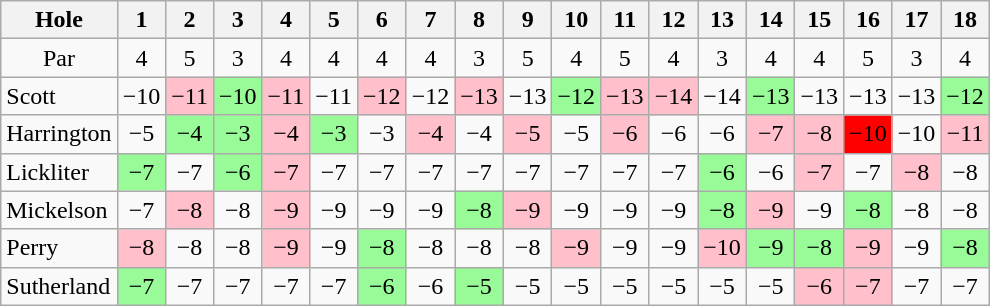<table class="wikitable" style="text-align:center">
<tr>
<th>Hole</th>
<th>1</th>
<th>2</th>
<th>3</th>
<th>4</th>
<th>5</th>
<th>6</th>
<th>7</th>
<th>8</th>
<th>9</th>
<th>10</th>
<th>11</th>
<th>12</th>
<th>13</th>
<th>14</th>
<th>15</th>
<th>16</th>
<th>17</th>
<th>18</th>
</tr>
<tr>
<td>Par</td>
<td>4</td>
<td>5</td>
<td>3</td>
<td>4</td>
<td>4</td>
<td>4</td>
<td>4</td>
<td>3</td>
<td>5</td>
<td>4</td>
<td>5</td>
<td>4</td>
<td>3</td>
<td>4</td>
<td>4</td>
<td>5</td>
<td>3</td>
<td>4</td>
</tr>
<tr>
<td align=left> Scott</td>
<td>−10</td>
<td style="background: Pink;">−11</td>
<td style="background:PaleGreen;">−10</td>
<td style="background: Pink;">−11</td>
<td>−11</td>
<td style="background: Pink;">−12</td>
<td>−12</td>
<td style="background: Pink;">−13</td>
<td>−13</td>
<td style="background:PaleGreen;">−12</td>
<td style="background: Pink;">−13</td>
<td style="background: Pink;">−14</td>
<td>−14</td>
<td style="background:PaleGreen;">−13</td>
<td>−13</td>
<td>−13</td>
<td>−13</td>
<td style="background:PaleGreen;">−12</td>
</tr>
<tr>
<td align=left> Harrington</td>
<td>−5</td>
<td style="background:PaleGreen;">−4</td>
<td style="background:PaleGreen;">−3</td>
<td style="background: Pink;">−4</td>
<td style="background:PaleGreen;">−3</td>
<td>−3</td>
<td style="background: Pink;">−4</td>
<td>−4</td>
<td style="background: Pink;">−5</td>
<td>−5</td>
<td style="background: Pink;">−6</td>
<td>−6</td>
<td>−6</td>
<td style="background: Pink;">−7</td>
<td style="background: Pink;">−8</td>
<td style="background: Red;">−10</td>
<td>−10</td>
<td style="background: Pink;">−11</td>
</tr>
<tr>
<td align=left> Lickliter</td>
<td style="background:PaleGreen;">−7</td>
<td>−7</td>
<td style="background:PaleGreen;">−6</td>
<td style="background: Pink;">−7</td>
<td>−7</td>
<td>−7</td>
<td>−7</td>
<td>−7</td>
<td>−7</td>
<td>−7</td>
<td>−7</td>
<td>−7</td>
<td style="background:PaleGreen;">−6</td>
<td>−6</td>
<td style="background: Pink;">−7</td>
<td>−7</td>
<td style="background: Pink;">−8</td>
<td>−8</td>
</tr>
<tr>
<td align=left> Mickelson</td>
<td>−7</td>
<td style="background: Pink;">−8</td>
<td>−8</td>
<td style="background: Pink;">−9</td>
<td>−9</td>
<td>−9</td>
<td>−9</td>
<td style="background:PaleGreen;">−8</td>
<td style="background: Pink;">−9</td>
<td>−9</td>
<td>−9</td>
<td>−9</td>
<td style="background:PaleGreen;">−8</td>
<td style="background: Pink;">−9</td>
<td>−9</td>
<td style="background:PaleGreen;">−8</td>
<td>−8</td>
<td>−8</td>
</tr>
<tr>
<td align=left> Perry</td>
<td style="background: Pink;">−8</td>
<td>−8</td>
<td>−8</td>
<td style="background: Pink;">−9</td>
<td>−9</td>
<td style="background:PaleGreen;">−8</td>
<td>−8</td>
<td>−8</td>
<td>−8</td>
<td style="background: Pink;">−9</td>
<td>−9</td>
<td>−9</td>
<td style="background: Pink;">−10</td>
<td style="background:PaleGreen;">−9</td>
<td style="background:PaleGreen;">−8</td>
<td style="background: Pink;">−9</td>
<td>−9</td>
<td style="background:PaleGreen;">−8</td>
</tr>
<tr>
<td align=left> Sutherland</td>
<td style="background:PaleGreen;">−7</td>
<td>−7</td>
<td>−7</td>
<td>−7</td>
<td>−7</td>
<td style="background:PaleGreen;">−6</td>
<td>−6</td>
<td style="background:PaleGreen;">−5</td>
<td>−5</td>
<td>−5</td>
<td>−5</td>
<td>−5</td>
<td>−5</td>
<td>−5</td>
<td style="background: Pink;">−6</td>
<td style="background: Pink;">−7</td>
<td>−7</td>
<td>−7</td>
</tr>
</table>
